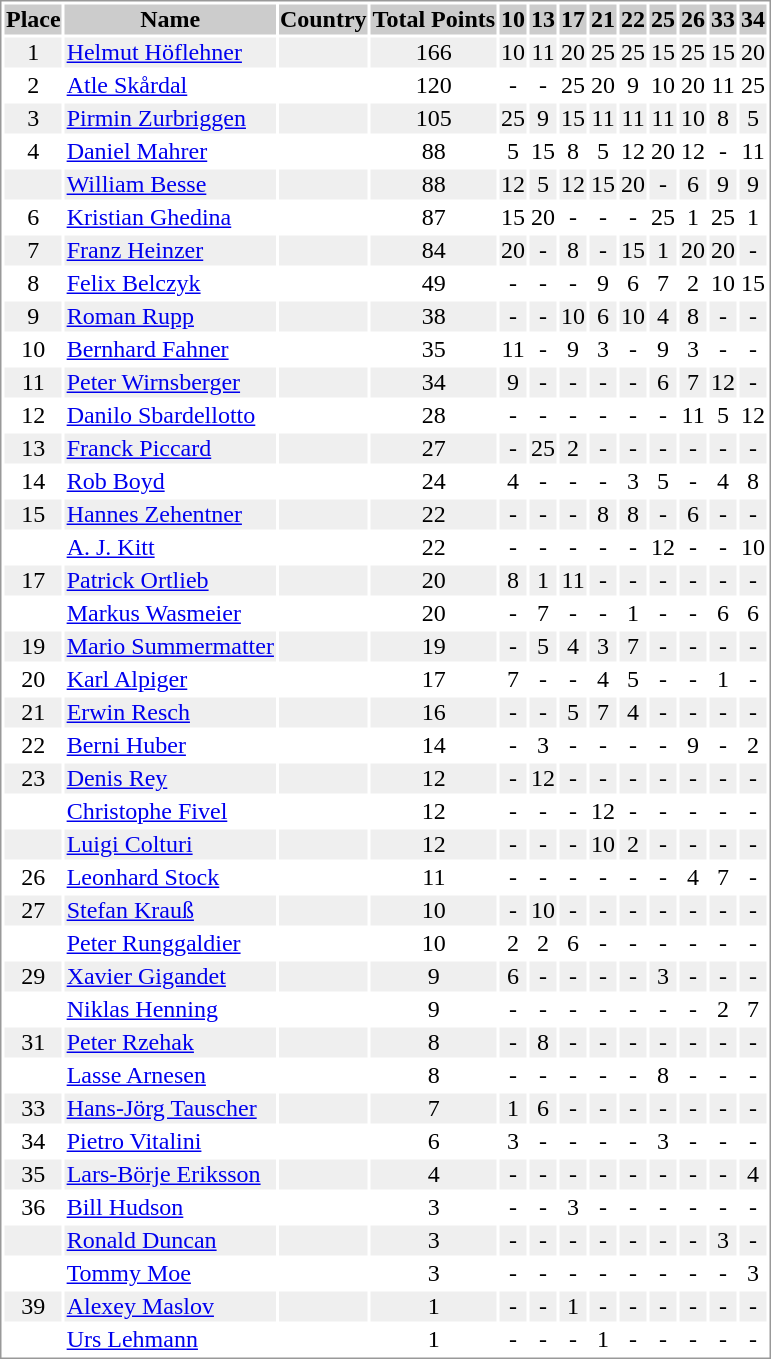<table border="0" style="border: 1px solid #999; background-color:#FFFFFF; text-align:center">
<tr align="center" bgcolor="#CCCCCC">
<th>Place</th>
<th>Name</th>
<th>Country</th>
<th>Total Points</th>
<th>10</th>
<th>13</th>
<th>17</th>
<th>21</th>
<th>22</th>
<th>25</th>
<th>26</th>
<th>33</th>
<th>34</th>
</tr>
<tr bgcolor="#EFEFEF">
<td>1</td>
<td align="left"><a href='#'>Helmut Höflehner</a></td>
<td align="left"></td>
<td>166</td>
<td>10</td>
<td>11</td>
<td>20</td>
<td>25</td>
<td>25</td>
<td>15</td>
<td>25</td>
<td>15</td>
<td>20</td>
</tr>
<tr>
<td>2</td>
<td align="left"><a href='#'>Atle Skårdal</a></td>
<td align="left"></td>
<td>120</td>
<td>-</td>
<td>-</td>
<td>25</td>
<td>20</td>
<td>9</td>
<td>10</td>
<td>20</td>
<td>11</td>
<td>25</td>
</tr>
<tr bgcolor="#EFEFEF">
<td>3</td>
<td align="left"><a href='#'>Pirmin Zurbriggen</a></td>
<td align="left"></td>
<td>105</td>
<td>25</td>
<td>9</td>
<td>15</td>
<td>11</td>
<td>11</td>
<td>11</td>
<td>10</td>
<td>8</td>
<td>5</td>
</tr>
<tr>
<td>4</td>
<td align="left"><a href='#'>Daniel Mahrer</a></td>
<td align="left"></td>
<td>88</td>
<td>5</td>
<td>15</td>
<td>8</td>
<td>5</td>
<td>12</td>
<td>20</td>
<td>12</td>
<td>-</td>
<td>11</td>
</tr>
<tr bgcolor="#EFEFEF">
<td></td>
<td align="left"><a href='#'>William Besse</a></td>
<td align="left"></td>
<td>88</td>
<td>12</td>
<td>5</td>
<td>12</td>
<td>15</td>
<td>20</td>
<td>-</td>
<td>6</td>
<td>9</td>
<td>9</td>
</tr>
<tr>
<td>6</td>
<td align="left"><a href='#'>Kristian Ghedina</a></td>
<td align="left"></td>
<td>87</td>
<td>15</td>
<td>20</td>
<td>-</td>
<td>-</td>
<td>-</td>
<td>25</td>
<td>1</td>
<td>25</td>
<td>1</td>
</tr>
<tr bgcolor="#EFEFEF">
<td>7</td>
<td align="left"><a href='#'>Franz Heinzer</a></td>
<td align="left"></td>
<td>84</td>
<td>20</td>
<td>-</td>
<td>8</td>
<td>-</td>
<td>15</td>
<td>1</td>
<td>20</td>
<td>20</td>
<td>-</td>
</tr>
<tr>
<td>8</td>
<td align="left"><a href='#'>Felix Belczyk</a></td>
<td align="left"></td>
<td>49</td>
<td>-</td>
<td>-</td>
<td>-</td>
<td>9</td>
<td>6</td>
<td>7</td>
<td>2</td>
<td>10</td>
<td>15</td>
</tr>
<tr bgcolor="#EFEFEF">
<td>9</td>
<td align="left"><a href='#'>Roman Rupp</a></td>
<td align="left"></td>
<td>38</td>
<td>-</td>
<td>-</td>
<td>10</td>
<td>6</td>
<td>10</td>
<td>4</td>
<td>8</td>
<td>-</td>
<td>-</td>
</tr>
<tr>
<td>10</td>
<td align="left"><a href='#'>Bernhard Fahner</a></td>
<td align="left"></td>
<td>35</td>
<td>11</td>
<td>-</td>
<td>9</td>
<td>3</td>
<td>-</td>
<td>9</td>
<td>3</td>
<td>-</td>
<td>-</td>
</tr>
<tr bgcolor="#EFEFEF">
<td>11</td>
<td align="left"><a href='#'>Peter Wirnsberger</a></td>
<td align="left"></td>
<td>34</td>
<td>9</td>
<td>-</td>
<td>-</td>
<td>-</td>
<td>-</td>
<td>6</td>
<td>7</td>
<td>12</td>
<td>-</td>
</tr>
<tr>
<td>12</td>
<td align="left"><a href='#'>Danilo Sbardellotto</a></td>
<td align="left"></td>
<td>28</td>
<td>-</td>
<td>-</td>
<td>-</td>
<td>-</td>
<td>-</td>
<td>-</td>
<td>11</td>
<td>5</td>
<td>12</td>
</tr>
<tr bgcolor="#EFEFEF">
<td>13</td>
<td align="left"><a href='#'>Franck Piccard</a></td>
<td align="left"></td>
<td>27</td>
<td>-</td>
<td>25</td>
<td>2</td>
<td>-</td>
<td>-</td>
<td>-</td>
<td>-</td>
<td>-</td>
<td>-</td>
</tr>
<tr>
<td>14</td>
<td align="left"><a href='#'>Rob Boyd</a></td>
<td align="left"></td>
<td>24</td>
<td>4</td>
<td>-</td>
<td>-</td>
<td>-</td>
<td>3</td>
<td>5</td>
<td>-</td>
<td>4</td>
<td>8</td>
</tr>
<tr bgcolor="#EFEFEF">
<td>15</td>
<td align="left"><a href='#'>Hannes Zehentner</a></td>
<td align="left"></td>
<td>22</td>
<td>-</td>
<td>-</td>
<td>-</td>
<td>8</td>
<td>8</td>
<td>-</td>
<td>6</td>
<td>-</td>
<td>-</td>
</tr>
<tr>
<td></td>
<td align="left"><a href='#'>A. J. Kitt</a></td>
<td align="left"></td>
<td>22</td>
<td>-</td>
<td>-</td>
<td>-</td>
<td>-</td>
<td>-</td>
<td>12</td>
<td>-</td>
<td>-</td>
<td>10</td>
</tr>
<tr bgcolor="#EFEFEF">
<td>17</td>
<td align="left"><a href='#'>Patrick Ortlieb</a></td>
<td align="left"></td>
<td>20</td>
<td>8</td>
<td>1</td>
<td>11</td>
<td>-</td>
<td>-</td>
<td>-</td>
<td>-</td>
<td>-</td>
<td>-</td>
</tr>
<tr>
<td></td>
<td align="left"><a href='#'>Markus Wasmeier</a></td>
<td align="left"></td>
<td>20</td>
<td>-</td>
<td>7</td>
<td>-</td>
<td>-</td>
<td>1</td>
<td>-</td>
<td>-</td>
<td>6</td>
<td>6</td>
</tr>
<tr bgcolor="#EFEFEF">
<td>19</td>
<td align="left"><a href='#'>Mario Summermatter</a></td>
<td align="left"></td>
<td>19</td>
<td>-</td>
<td>5</td>
<td>4</td>
<td>3</td>
<td>7</td>
<td>-</td>
<td>-</td>
<td>-</td>
<td>-</td>
</tr>
<tr>
<td>20</td>
<td align="left"><a href='#'>Karl Alpiger</a></td>
<td align="left"></td>
<td>17</td>
<td>7</td>
<td>-</td>
<td>-</td>
<td>4</td>
<td>5</td>
<td>-</td>
<td>-</td>
<td>1</td>
<td>-</td>
</tr>
<tr bgcolor="#EFEFEF">
<td>21</td>
<td align="left"><a href='#'>Erwin Resch</a></td>
<td align="left"></td>
<td>16</td>
<td>-</td>
<td>-</td>
<td>5</td>
<td>7</td>
<td>4</td>
<td>-</td>
<td>-</td>
<td>-</td>
<td>-</td>
</tr>
<tr>
<td>22</td>
<td align="left"><a href='#'>Berni Huber</a></td>
<td align="left"></td>
<td>14</td>
<td>-</td>
<td>3</td>
<td>-</td>
<td>-</td>
<td>-</td>
<td>-</td>
<td>9</td>
<td>-</td>
<td>2</td>
</tr>
<tr bgcolor="#EFEFEF">
<td>23</td>
<td align="left"><a href='#'>Denis Rey</a></td>
<td align="left"></td>
<td>12</td>
<td>-</td>
<td>12</td>
<td>-</td>
<td>-</td>
<td>-</td>
<td>-</td>
<td>-</td>
<td>-</td>
<td>-</td>
</tr>
<tr>
<td></td>
<td align="left"><a href='#'>Christophe Fivel</a></td>
<td align="left"></td>
<td>12</td>
<td>-</td>
<td>-</td>
<td>-</td>
<td>12</td>
<td>-</td>
<td>-</td>
<td>-</td>
<td>-</td>
<td>-</td>
</tr>
<tr bgcolor="#EFEFEF">
<td></td>
<td align="left"><a href='#'>Luigi Colturi</a></td>
<td align="left"></td>
<td>12</td>
<td>-</td>
<td>-</td>
<td>-</td>
<td>10</td>
<td>2</td>
<td>-</td>
<td>-</td>
<td>-</td>
<td>-</td>
</tr>
<tr>
<td>26</td>
<td align="left"><a href='#'>Leonhard Stock</a></td>
<td align="left"></td>
<td>11</td>
<td>-</td>
<td>-</td>
<td>-</td>
<td>-</td>
<td>-</td>
<td>-</td>
<td>4</td>
<td>7</td>
<td>-</td>
</tr>
<tr bgcolor="#EFEFEF">
<td>27</td>
<td align="left"><a href='#'>Stefan Krauß</a></td>
<td align="left"></td>
<td>10</td>
<td>-</td>
<td>10</td>
<td>-</td>
<td>-</td>
<td>-</td>
<td>-</td>
<td>-</td>
<td>-</td>
<td>-</td>
</tr>
<tr>
<td></td>
<td align="left"><a href='#'>Peter Runggaldier</a></td>
<td align="left"></td>
<td>10</td>
<td>2</td>
<td>2</td>
<td>6</td>
<td>-</td>
<td>-</td>
<td>-</td>
<td>-</td>
<td>-</td>
<td>-</td>
</tr>
<tr bgcolor="#EFEFEF">
<td>29</td>
<td align="left"><a href='#'>Xavier Gigandet</a></td>
<td align="left"></td>
<td>9</td>
<td>6</td>
<td>-</td>
<td>-</td>
<td>-</td>
<td>-</td>
<td>3</td>
<td>-</td>
<td>-</td>
<td>-</td>
</tr>
<tr>
<td></td>
<td align="left"><a href='#'>Niklas Henning</a></td>
<td align="left"></td>
<td>9</td>
<td>-</td>
<td>-</td>
<td>-</td>
<td>-</td>
<td>-</td>
<td>-</td>
<td>-</td>
<td>2</td>
<td>7</td>
</tr>
<tr bgcolor="#EFEFEF">
<td>31</td>
<td align="left"><a href='#'>Peter Rzehak</a></td>
<td align="left"></td>
<td>8</td>
<td>-</td>
<td>8</td>
<td>-</td>
<td>-</td>
<td>-</td>
<td>-</td>
<td>-</td>
<td>-</td>
<td>-</td>
</tr>
<tr>
<td></td>
<td align="left"><a href='#'>Lasse Arnesen</a></td>
<td align="left"></td>
<td>8</td>
<td>-</td>
<td>-</td>
<td>-</td>
<td>-</td>
<td>-</td>
<td>8</td>
<td>-</td>
<td>-</td>
<td>-</td>
</tr>
<tr bgcolor="#EFEFEF">
<td>33</td>
<td align="left"><a href='#'>Hans-Jörg Tauscher</a></td>
<td align="left"></td>
<td>7</td>
<td>1</td>
<td>6</td>
<td>-</td>
<td>-</td>
<td>-</td>
<td>-</td>
<td>-</td>
<td>-</td>
<td>-</td>
</tr>
<tr>
<td>34</td>
<td align="left"><a href='#'>Pietro Vitalini</a></td>
<td align="left"></td>
<td>6</td>
<td>3</td>
<td>-</td>
<td>-</td>
<td>-</td>
<td>-</td>
<td>3</td>
<td>-</td>
<td>-</td>
<td>-</td>
</tr>
<tr bgcolor="#EFEFEF">
<td>35</td>
<td align="left"><a href='#'>Lars-Börje Eriksson</a></td>
<td align="left"></td>
<td>4</td>
<td>-</td>
<td>-</td>
<td>-</td>
<td>-</td>
<td>-</td>
<td>-</td>
<td>-</td>
<td>-</td>
<td>4</td>
</tr>
<tr>
<td>36</td>
<td align="left"><a href='#'>Bill Hudson</a></td>
<td align="left"></td>
<td>3</td>
<td>-</td>
<td>-</td>
<td>3</td>
<td>-</td>
<td>-</td>
<td>-</td>
<td>-</td>
<td>-</td>
<td>-</td>
</tr>
<tr bgcolor="#EFEFEF">
<td></td>
<td align="left"><a href='#'>Ronald Duncan</a></td>
<td align="left"></td>
<td>3</td>
<td>-</td>
<td>-</td>
<td>-</td>
<td>-</td>
<td>-</td>
<td>-</td>
<td>-</td>
<td>3</td>
<td>-</td>
</tr>
<tr>
<td></td>
<td align="left"><a href='#'>Tommy Moe</a></td>
<td align="left"></td>
<td>3</td>
<td>-</td>
<td>-</td>
<td>-</td>
<td>-</td>
<td>-</td>
<td>-</td>
<td>-</td>
<td>-</td>
<td>3</td>
</tr>
<tr bgcolor="#EFEFEF">
<td>39</td>
<td align="left"><a href='#'>Alexey Maslov</a></td>
<td align="left"></td>
<td>1</td>
<td>-</td>
<td>-</td>
<td>1</td>
<td>-</td>
<td>-</td>
<td>-</td>
<td>-</td>
<td>-</td>
<td>-</td>
</tr>
<tr>
<td></td>
<td align="left"><a href='#'>Urs Lehmann</a></td>
<td align="left"></td>
<td>1</td>
<td>-</td>
<td>-</td>
<td>-</td>
<td>1</td>
<td>-</td>
<td>-</td>
<td>-</td>
<td>-</td>
<td>-</td>
</tr>
</table>
